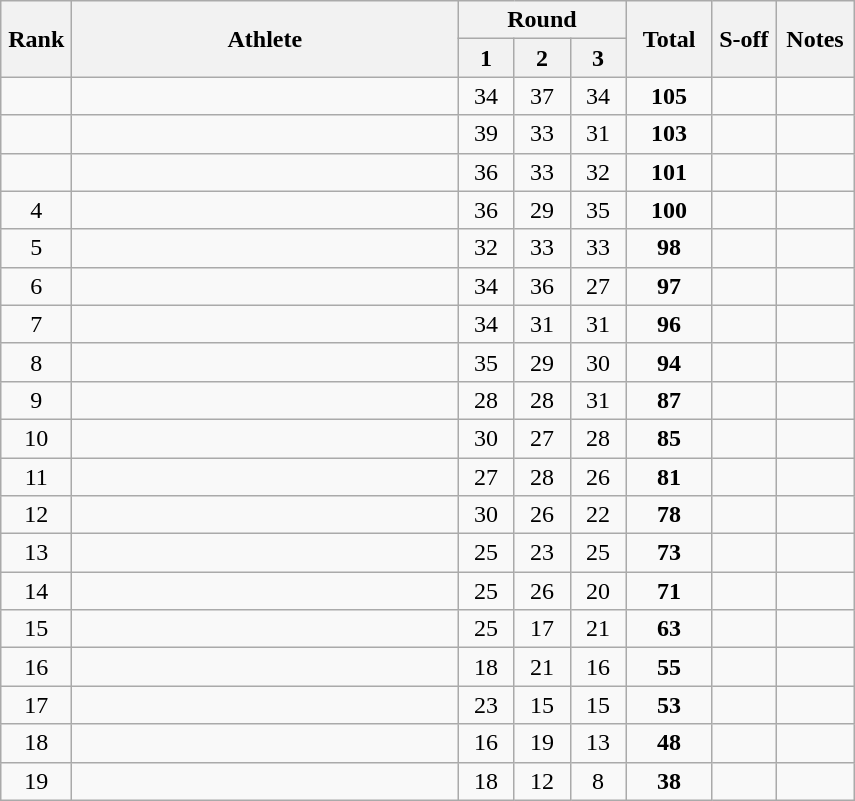<table class="wikitable" style="text-align:center">
<tr>
<th rowspan=2 width=40>Rank</th>
<th rowspan=2 width=250>Athlete</th>
<th colspan=3>Round</th>
<th rowspan=2 width=50>Total</th>
<th rowspan=2 width=35>S-off</th>
<th rowspan=2 width=45>Notes</th>
</tr>
<tr>
<th width=30>1</th>
<th width=30>2</th>
<th width=30>3</th>
</tr>
<tr>
<td></td>
<td align=left></td>
<td>34</td>
<td>37</td>
<td>34</td>
<td><strong>105</strong></td>
<td></td>
<td></td>
</tr>
<tr>
<td></td>
<td align=left></td>
<td>39</td>
<td>33</td>
<td>31</td>
<td><strong>103</strong></td>
<td></td>
<td></td>
</tr>
<tr>
<td></td>
<td align=left></td>
<td>36</td>
<td>33</td>
<td>32</td>
<td><strong>101</strong></td>
<td></td>
<td></td>
</tr>
<tr>
<td>4</td>
<td align=left></td>
<td>36</td>
<td>29</td>
<td>35</td>
<td><strong>100</strong></td>
<td></td>
<td></td>
</tr>
<tr>
<td>5</td>
<td align=left></td>
<td>32</td>
<td>33</td>
<td>33</td>
<td><strong>98</strong></td>
<td></td>
<td></td>
</tr>
<tr>
<td>6</td>
<td align=left></td>
<td>34</td>
<td>36</td>
<td>27</td>
<td><strong>97</strong></td>
<td></td>
<td></td>
</tr>
<tr>
<td>7</td>
<td align=left></td>
<td>34</td>
<td>31</td>
<td>31</td>
<td><strong>96</strong></td>
<td></td>
<td></td>
</tr>
<tr>
<td>8</td>
<td align=left></td>
<td>35</td>
<td>29</td>
<td>30</td>
<td><strong>94</strong></td>
<td></td>
<td></td>
</tr>
<tr>
<td>9</td>
<td align=left></td>
<td>28</td>
<td>28</td>
<td>31</td>
<td><strong>87</strong></td>
<td></td>
<td></td>
</tr>
<tr>
<td>10</td>
<td align=left></td>
<td>30</td>
<td>27</td>
<td>28</td>
<td><strong>85</strong></td>
<td></td>
<td></td>
</tr>
<tr>
<td>11</td>
<td align=left></td>
<td>27</td>
<td>28</td>
<td>26</td>
<td><strong>81</strong></td>
<td></td>
<td></td>
</tr>
<tr>
<td>12</td>
<td align=left></td>
<td>30</td>
<td>26</td>
<td>22</td>
<td><strong>78</strong></td>
<td></td>
<td></td>
</tr>
<tr>
<td>13</td>
<td align=left></td>
<td>25</td>
<td>23</td>
<td>25</td>
<td><strong>73</strong></td>
<td></td>
<td></td>
</tr>
<tr>
<td>14</td>
<td align=left></td>
<td>25</td>
<td>26</td>
<td>20</td>
<td><strong>71</strong></td>
<td></td>
<td></td>
</tr>
<tr>
<td>15</td>
<td align=left></td>
<td>25</td>
<td>17</td>
<td>21</td>
<td><strong>63</strong></td>
<td></td>
<td></td>
</tr>
<tr>
<td>16</td>
<td align=left></td>
<td>18</td>
<td>21</td>
<td>16</td>
<td><strong>55</strong></td>
<td></td>
<td></td>
</tr>
<tr>
<td>17</td>
<td align=left></td>
<td>23</td>
<td>15</td>
<td>15</td>
<td><strong>53</strong></td>
<td></td>
<td></td>
</tr>
<tr>
<td>18</td>
<td align=left></td>
<td>16</td>
<td>19</td>
<td>13</td>
<td><strong>48</strong></td>
<td></td>
<td></td>
</tr>
<tr>
<td>19</td>
<td align=left></td>
<td>18</td>
<td>12</td>
<td>8</td>
<td><strong>38</strong></td>
<td></td>
<td></td>
</tr>
</table>
